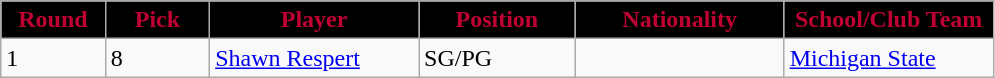<table class="wikitable sortable sortable">
<tr>
<th style="background:#000000;color:#BE0032" width="10%">Round</th>
<th style="background:#000000;color:#BE0032" width="10%">Pick</th>
<th style="background:#000000;color:#BE0032" width="20%">Player</th>
<th style="background:#000000;color:#BE0032" width="15%">Position</th>
<th style="background:#000000;color:#BE0032" width="20%">Nationality</th>
<th style="background:#000000;color:#BE0032" width="20%">School/Club Team</th>
</tr>
<tr>
<td>1</td>
<td>8</td>
<td><a href='#'>Shawn Respert</a></td>
<td>SG/PG</td>
<td></td>
<td><a href='#'>Michigan State</a></td>
</tr>
</table>
